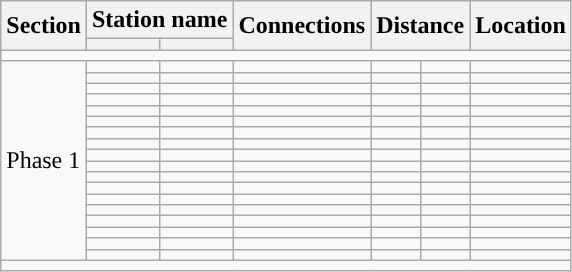<table class="wikitable">
<tr>
<th rowspan="2">Section</th>
<th colspan="2">Station name</th>
<th rowspan="2">Connections</th>
<th colspan="2" rowspan="2">Distance<br></th>
<th rowspan="2">Location</th>
</tr>
<tr>
<th></th>
<th></th>
</tr>
<tr style="background:#">
<td colspan = "7"></td>
</tr>
<tr>
<td rowspan="18">Phase 1</td>
<td></td>
<td></td>
<td></td>
<td></td>
<td></td>
<td></td>
</tr>
<tr>
<td></td>
<td></td>
<td></td>
<td></td>
<td></td>
<td></td>
</tr>
<tr>
<td></td>
<td></td>
<td></td>
<td></td>
<td></td>
<td></td>
</tr>
<tr>
<td></td>
<td></td>
<td></td>
<td></td>
<td></td>
<td></td>
</tr>
<tr>
<td></td>
<td></td>
<td></td>
<td></td>
<td></td>
<td></td>
</tr>
<tr>
<td></td>
<td></td>
<td></td>
<td></td>
<td></td>
<td></td>
</tr>
<tr>
<td></td>
<td></td>
<td></td>
<td></td>
<td></td>
<td></td>
</tr>
<tr>
<td></td>
<td></td>
<td></td>
<td></td>
<td></td>
<td></td>
</tr>
<tr>
<td></td>
<td></td>
<td></td>
<td></td>
<td></td>
<td></td>
</tr>
<tr>
<td></td>
<td></td>
<td></td>
<td></td>
<td></td>
<td></td>
</tr>
<tr>
<td></td>
<td></td>
<td></td>
<td></td>
<td></td>
<td></td>
</tr>
<tr>
<td></td>
<td></td>
<td></td>
<td></td>
<td></td>
<td></td>
</tr>
<tr>
<td></td>
<td></td>
<td></td>
<td></td>
<td></td>
<td></td>
</tr>
<tr>
<td></td>
<td></td>
<td></td>
<td></td>
<td></td>
<td></td>
</tr>
<tr>
<td></td>
<td></td>
<td></td>
<td></td>
<td></td>
<td></td>
</tr>
<tr>
<td></td>
<td></td>
<td></td>
<td></td>
<td></td>
<td></td>
</tr>
<tr>
<td></td>
<td></td>
<td></td>
<td></td>
<td></td>
<td></td>
</tr>
<tr>
<td></td>
<td></td>
<td></td>
<td></td>
<td></td>
<td></td>
</tr>
<tr style="background:#">
<td colspan = "7"></td>
</tr>
</table>
